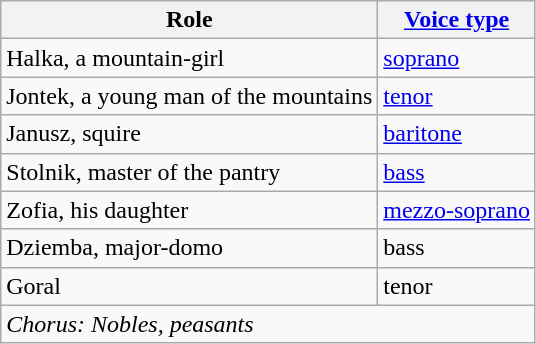<table class="wikitable">
<tr>
<th>Role</th>
<th><a href='#'>Voice type</a></th>
</tr>
<tr>
<td>Halka, a mountain-girl</td>
<td><a href='#'>soprano</a></td>
</tr>
<tr>
<td>Jontek, a young man of the mountains</td>
<td><a href='#'>tenor</a></td>
</tr>
<tr>
<td>Janusz, squire</td>
<td><a href='#'>baritone</a></td>
</tr>
<tr>
<td>Stolnik, master of the pantry</td>
<td><a href='#'>bass</a></td>
</tr>
<tr>
<td>Zofia, his daughter</td>
<td><a href='#'>mezzo-soprano</a></td>
</tr>
<tr>
<td>Dziemba, major-domo</td>
<td>bass</td>
</tr>
<tr>
<td>Goral</td>
<td>tenor</td>
</tr>
<tr>
<td colspan="2"><em>Chorus: Nobles, peasants</em></td>
</tr>
</table>
